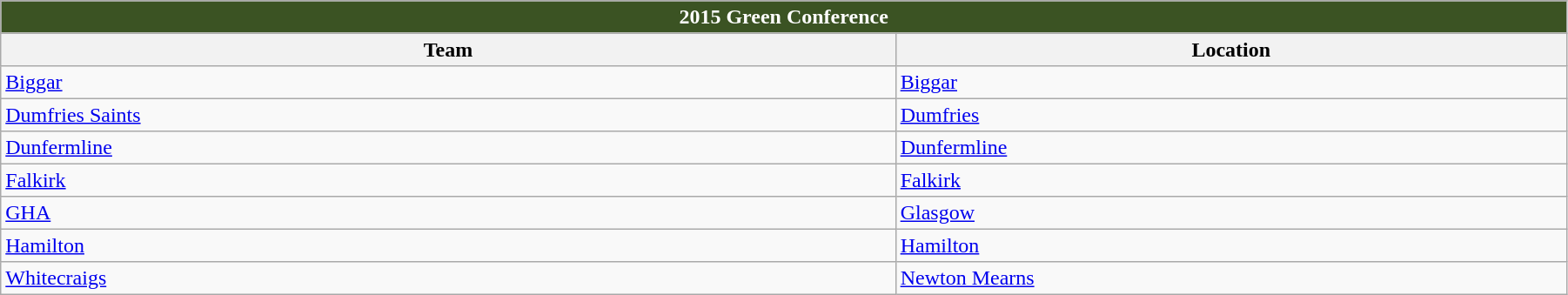<table class="wikitable sortable" style="text-align:left; line-height:110%; font-size:100%; width:95%;">
<tr>
<td colspan=4 align=center  style="background-color:#3B5323;color:#ffffff"><strong>2015 Green Conference</strong></td>
</tr>
<tr>
<th width="40%">Team</th>
<th width="30%">Location</th>
</tr>
<tr>
<td><a href='#'>Biggar</a></td>
<td><a href='#'>Biggar</a></td>
</tr>
<tr>
<td><a href='#'>Dumfries Saints</a></td>
<td><a href='#'>Dumfries</a></td>
</tr>
<tr>
<td><a href='#'>Dunfermline</a></td>
<td><a href='#'>Dunfermline</a></td>
</tr>
<tr>
<td><a href='#'>Falkirk</a></td>
<td><a href='#'>Falkirk</a></td>
</tr>
<tr>
<td><a href='#'>GHA</a></td>
<td><a href='#'>Glasgow</a></td>
</tr>
<tr>
<td><a href='#'>Hamilton</a></td>
<td><a href='#'>Hamilton</a></td>
</tr>
<tr>
<td><a href='#'>Whitecraigs</a></td>
<td><a href='#'>Newton Mearns</a></td>
</tr>
</table>
